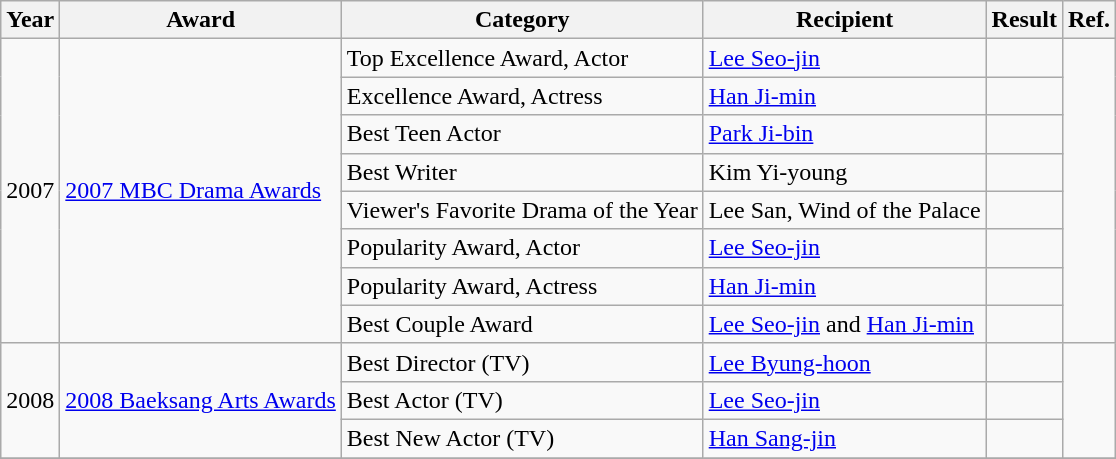<table class="wikitable">
<tr>
<th>Year</th>
<th>Award</th>
<th>Category</th>
<th>Recipient</th>
<th>Result</th>
<th>Ref.</th>
</tr>
<tr>
<td rowspan=8>2007</td>
<td rowspan=8><a href='#'>2007 MBC Drama Awards</a> </td>
<td>Top Excellence Award, Actor</td>
<td><a href='#'>Lee Seo-jin</a></td>
<td></td>
<td rowspan="8"></td>
</tr>
<tr>
<td>Excellence Award, Actress</td>
<td><a href='#'>Han Ji-min</a></td>
<td></td>
</tr>
<tr>
<td>Best Teen Actor</td>
<td><a href='#'>Park Ji-bin</a></td>
<td></td>
</tr>
<tr>
<td>Best Writer</td>
<td>Kim Yi-young</td>
<td></td>
</tr>
<tr>
<td>Viewer's Favorite Drama of the Year</td>
<td>Lee San, Wind of the Palace</td>
<td></td>
</tr>
<tr>
<td>Popularity Award, Actor</td>
<td><a href='#'>Lee Seo-jin</a></td>
<td></td>
</tr>
<tr>
<td>Popularity Award, Actress</td>
<td><a href='#'>Han Ji-min</a></td>
<td></td>
</tr>
<tr>
<td>Best Couple Award</td>
<td><a href='#'>Lee Seo-jin</a> and <a href='#'>Han Ji-min</a></td>
<td></td>
</tr>
<tr>
<td rowspan=3>2008</td>
<td rowspan=3><a href='#'>2008 Baeksang Arts Awards</a></td>
<td>Best Director (TV)</td>
<td><a href='#'>Lee Byung-hoon</a></td>
<td></td>
<td rowspan="3"></td>
</tr>
<tr>
<td>Best Actor (TV)</td>
<td><a href='#'>Lee Seo-jin</a></td>
<td></td>
</tr>
<tr>
<td>Best New Actor (TV)</td>
<td><a href='#'>Han Sang-jin</a></td>
<td></td>
</tr>
<tr>
</tr>
</table>
